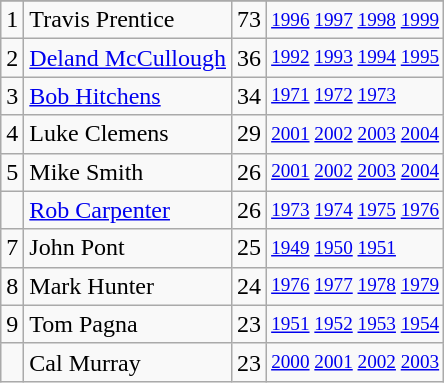<table class="wikitable">
<tr>
</tr>
<tr>
<td>1</td>
<td>Travis Prentice</td>
<td>73</td>
<td style="font-size:80%;"><a href='#'>1996</a> <a href='#'>1997</a> <a href='#'>1998</a> <a href='#'>1999</a></td>
</tr>
<tr>
<td>2</td>
<td><a href='#'>Deland McCullough</a></td>
<td>36</td>
<td style="font-size:80%;"><a href='#'>1992</a> <a href='#'>1993</a> <a href='#'>1994</a> <a href='#'>1995</a></td>
</tr>
<tr>
<td>3</td>
<td><a href='#'>Bob Hitchens</a></td>
<td>34</td>
<td style="font-size:80%;"><a href='#'>1971</a> <a href='#'>1972</a> <a href='#'>1973</a></td>
</tr>
<tr>
<td>4</td>
<td>Luke Clemens</td>
<td>29</td>
<td style="font-size:80%;"><a href='#'>2001</a> <a href='#'>2002</a> <a href='#'>2003</a> <a href='#'>2004</a></td>
</tr>
<tr>
<td>5</td>
<td>Mike Smith</td>
<td>26</td>
<td style="font-size:80%;"><a href='#'>2001</a> <a href='#'>2002</a> <a href='#'>2003</a> <a href='#'>2004</a></td>
</tr>
<tr>
<td></td>
<td><a href='#'>Rob Carpenter</a></td>
<td>26</td>
<td style="font-size:80%;"><a href='#'>1973</a> <a href='#'>1974</a> <a href='#'>1975</a> <a href='#'>1976</a></td>
</tr>
<tr>
<td>7</td>
<td>John Pont</td>
<td>25</td>
<td style="font-size:80%;"><a href='#'>1949</a> <a href='#'>1950</a> <a href='#'>1951</a></td>
</tr>
<tr>
<td>8</td>
<td>Mark Hunter</td>
<td>24</td>
<td style="font-size:80%;"><a href='#'>1976</a> <a href='#'>1977</a> <a href='#'>1978</a> <a href='#'>1979</a></td>
</tr>
<tr>
<td>9</td>
<td>Tom Pagna</td>
<td>23</td>
<td style="font-size:80%;"><a href='#'>1951</a> <a href='#'>1952</a> <a href='#'>1953</a> <a href='#'>1954</a></td>
</tr>
<tr>
<td></td>
<td>Cal Murray</td>
<td>23</td>
<td style="font-size:80%;"><a href='#'>2000</a> <a href='#'>2001</a> <a href='#'>2002</a> <a href='#'>2003</a></td>
</tr>
</table>
